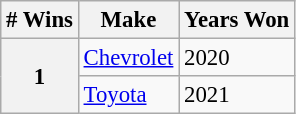<table class="wikitable" style="font-size: 95%;">
<tr>
<th># Wins</th>
<th>Make</th>
<th>Years Won</th>
</tr>
<tr>
<th rowspan="2">1</th>
<td> <a href='#'>Chevrolet</a></td>
<td>2020</td>
</tr>
<tr>
<td> <a href='#'>Toyota</a></td>
<td>2021</td>
</tr>
</table>
